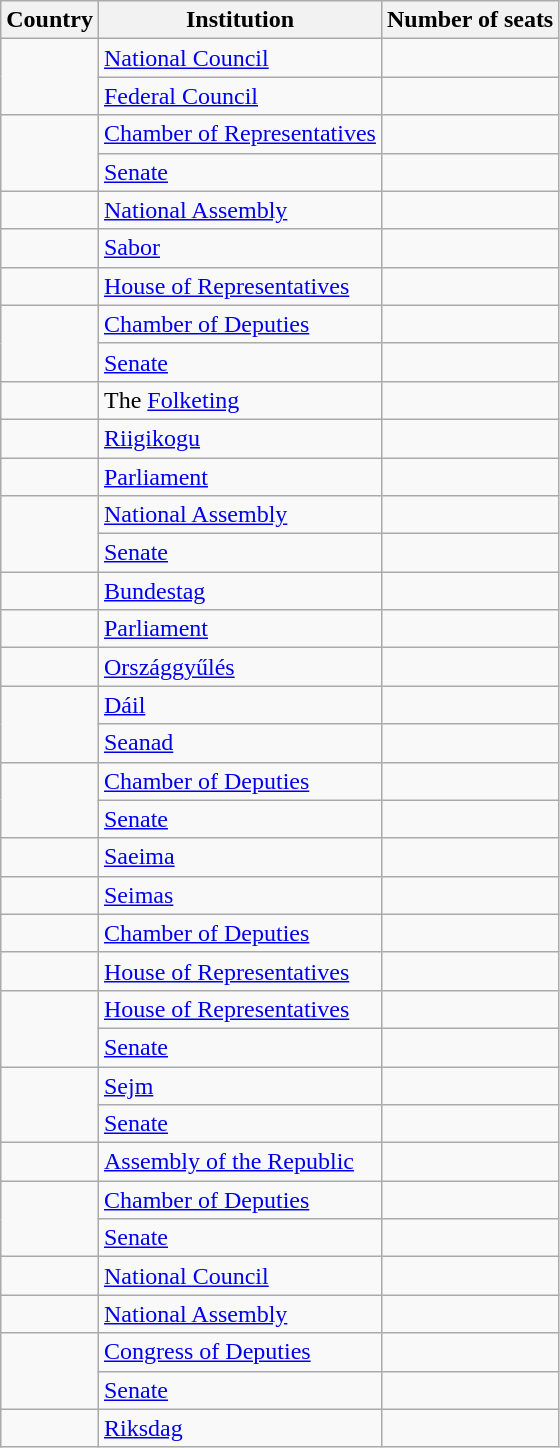<table class="wikitable">
<tr>
<th>Country</th>
<th>Institution</th>
<th>Number of seats</th>
</tr>
<tr>
<td rowspan=2></td>
<td><a href='#'>National Council</a><br></td>
<td></td>
</tr>
<tr>
<td><a href='#'>Federal Council</a><br></td>
<td></td>
</tr>
<tr>
<td rowspan=2></td>
<td><a href='#'>Chamber of Representatives</a><br></td>
<td></td>
</tr>
<tr>
<td><a href='#'>Senate</a><br></td>
<td></td>
</tr>
<tr>
<td></td>
<td><a href='#'>National Assembly</a></td>
<td></td>
</tr>
<tr>
<td></td>
<td><a href='#'>Sabor</a></td>
<td></td>
</tr>
<tr>
<td></td>
<td><a href='#'>House of Representatives</a></td>
<td></td>
</tr>
<tr>
<td rowspan=2></td>
<td><a href='#'>Chamber of Deputies</a><br></td>
<td></td>
</tr>
<tr>
<td><a href='#'>Senate</a><br></td>
<td></td>
</tr>
<tr>
<td></td>
<td>The <a href='#'>Folketing</a></td>
<td></td>
</tr>
<tr>
<td></td>
<td><a href='#'>Riigikogu</a></td>
<td></td>
</tr>
<tr>
<td></td>
<td><a href='#'>Parliament</a></td>
<td></td>
</tr>
<tr>
<td rowspan=2></td>
<td><a href='#'>National Assembly</a><br></td>
<td></td>
</tr>
<tr>
<td><a href='#'>Senate</a><br></td>
<td></td>
</tr>
<tr>
<td></td>
<td><a href='#'>Bundestag</a></td>
<td></td>
</tr>
<tr>
<td></td>
<td><a href='#'>Parliament</a></td>
<td></td>
</tr>
<tr>
<td></td>
<td><a href='#'>Országgyűlés</a></td>
<td></td>
</tr>
<tr>
<td rowspan=2></td>
<td><a href='#'>Dáil</a><br></td>
<td></td>
</tr>
<tr>
<td><a href='#'>Seanad</a><br></td>
<td></td>
</tr>
<tr>
<td rowspan=2></td>
<td><a href='#'>Chamber of Deputies</a><br></td>
<td></td>
</tr>
<tr>
<td><a href='#'>Senate</a><br></td>
<td></td>
</tr>
<tr>
<td></td>
<td><a href='#'>Saeima</a></td>
<td></td>
</tr>
<tr>
<td></td>
<td><a href='#'>Seimas</a></td>
<td></td>
</tr>
<tr>
<td></td>
<td><a href='#'>Chamber of Deputies</a></td>
<td></td>
</tr>
<tr>
<td></td>
<td><a href='#'>House of Representatives</a></td>
<td></td>
</tr>
<tr>
<td rowspan=2></td>
<td><a href='#'>House of Representatives</a><br></td>
<td></td>
</tr>
<tr>
<td><a href='#'>Senate</a><br></td>
<td></td>
</tr>
<tr>
<td rowspan=2></td>
<td><a href='#'>Sejm</a><br></td>
<td></td>
</tr>
<tr>
<td><a href='#'>Senate</a><br></td>
<td></td>
</tr>
<tr>
<td></td>
<td><a href='#'>Assembly of the Republic</a></td>
<td></td>
</tr>
<tr>
<td rowspan=2></td>
<td><a href='#'>Chamber of Deputies</a><br></td>
<td></td>
</tr>
<tr>
<td><a href='#'>Senate</a><br></td>
<td></td>
</tr>
<tr>
<td></td>
<td><a href='#'>National Council</a></td>
<td></td>
</tr>
<tr>
<td></td>
<td><a href='#'>National Assembly</a></td>
<td></td>
</tr>
<tr>
<td rowspan=2></td>
<td><a href='#'>Congress of Deputies</a><br></td>
<td></td>
</tr>
<tr>
<td><a href='#'>Senate</a><br></td>
<td></td>
</tr>
<tr>
<td></td>
<td><a href='#'>Riksdag</a></td>
<td></td>
</tr>
</table>
